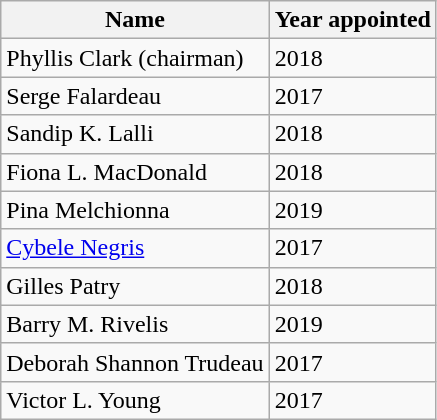<table class="wikitable">
<tr>
<th>Name</th>
<th>Year appointed</th>
</tr>
<tr>
<td>Phyllis Clark (chairman)</td>
<td>2018</td>
</tr>
<tr>
<td>Serge Falardeau</td>
<td>2017</td>
</tr>
<tr>
<td>Sandip K. Lalli</td>
<td>2018</td>
</tr>
<tr>
<td>Fiona L. MacDonald</td>
<td>2018</td>
</tr>
<tr>
<td>Pina Melchionna</td>
<td>2019</td>
</tr>
<tr>
<td><a href='#'>Cybele Negris</a></td>
<td>2017</td>
</tr>
<tr>
<td>Gilles Patry</td>
<td>2018</td>
</tr>
<tr>
<td>Barry M. Rivelis</td>
<td>2019</td>
</tr>
<tr>
<td>Deborah Shannon Trudeau</td>
<td>2017</td>
</tr>
<tr>
<td>Victor L. Young</td>
<td>2017</td>
</tr>
</table>
